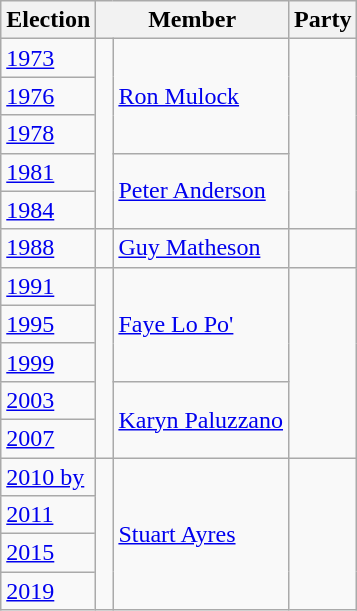<table class="wikitable">
<tr>
<th>Election</th>
<th colspan="2">Member</th>
<th>Party</th>
</tr>
<tr>
<td><a href='#'>1973</a></td>
<td rowspan="5" > </td>
<td rowspan="3"><a href='#'>Ron Mulock</a></td>
<td rowspan="5"></td>
</tr>
<tr>
<td><a href='#'>1976</a></td>
</tr>
<tr>
<td><a href='#'>1978</a></td>
</tr>
<tr>
<td><a href='#'>1981</a></td>
<td rowspan="2"><a href='#'>Peter Anderson</a></td>
</tr>
<tr>
<td><a href='#'>1984</a></td>
</tr>
<tr>
<td><a href='#'>1988</a></td>
<td> </td>
<td><a href='#'>Guy Matheson</a></td>
<td></td>
</tr>
<tr>
<td><a href='#'>1991</a></td>
<td rowspan="5" > </td>
<td rowspan="3"><a href='#'>Faye Lo Po'</a></td>
<td rowspan="5"></td>
</tr>
<tr>
<td><a href='#'>1995</a></td>
</tr>
<tr>
<td><a href='#'>1999</a></td>
</tr>
<tr>
<td><a href='#'>2003</a></td>
<td rowspan="2"><a href='#'>Karyn Paluzzano</a></td>
</tr>
<tr>
<td><a href='#'>2007</a></td>
</tr>
<tr>
<td><a href='#'>2010 by</a></td>
<td rowspan="4" > </td>
<td rowspan="4"><a href='#'>Stuart Ayres</a></td>
<td rowspan="4"></td>
</tr>
<tr>
<td><a href='#'>2011</a></td>
</tr>
<tr>
<td><a href='#'>2015</a></td>
</tr>
<tr>
<td><a href='#'>2019</a></td>
</tr>
</table>
